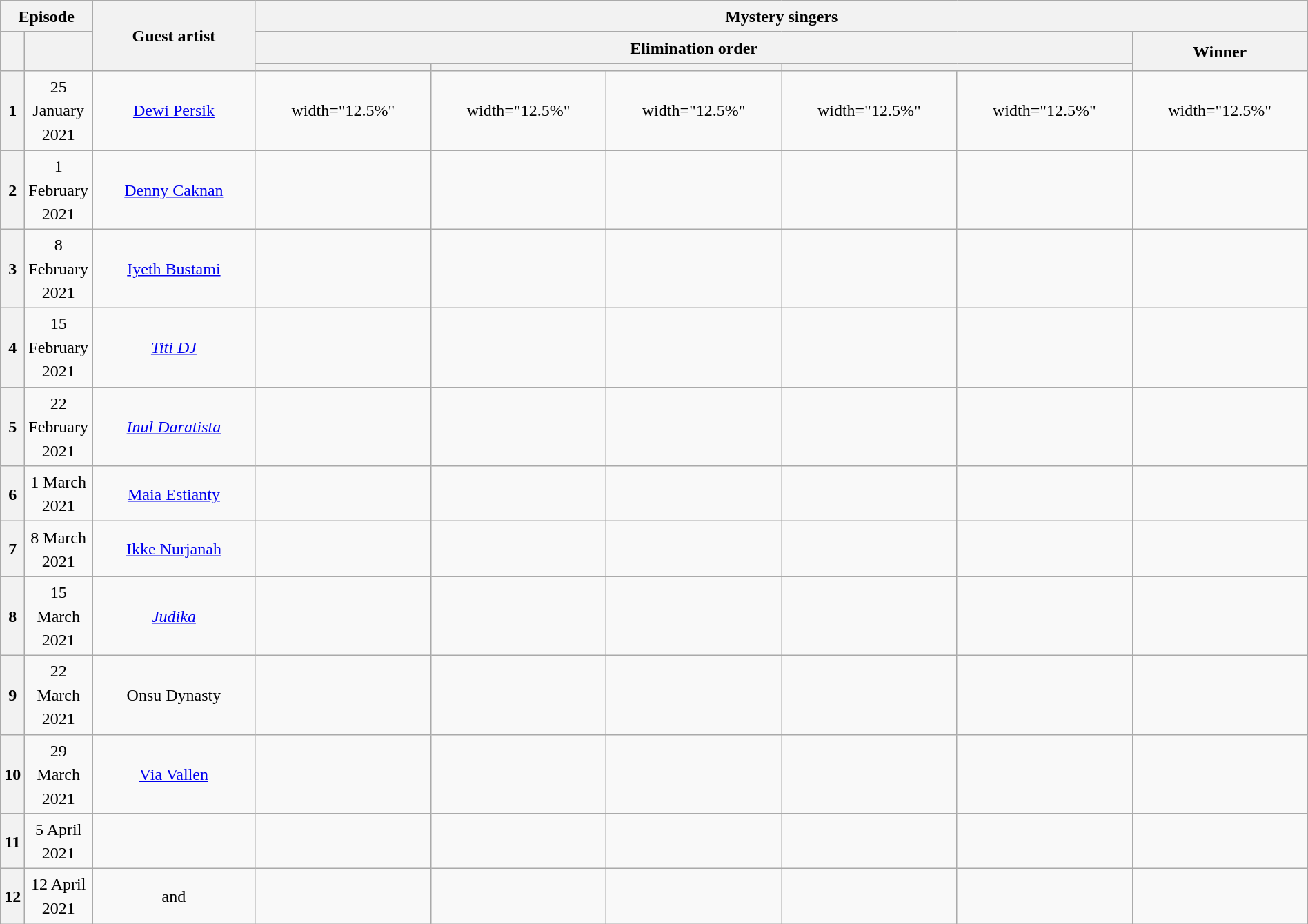<table class="wikitable plainrowheaders mw-collapsible" style="text-align:center; line-height:23px; width:100%;">
<tr>
<th colspan="2" width="1%">Episode</th>
<th rowspan="3" width="12.5%">Guest artist</th>
<th colspan="6">Mystery singers<br></th>
</tr>
<tr>
<th rowspan="2"></th>
<th rowspan="2"></th>
<th colspan="5">Elimination order</th>
<th rowspan="2">Winner</th>
</tr>
<tr>
<th></th>
<th colspan="2"></th>
<th colspan="2"></th>
</tr>
<tr>
<th>1</th>
<td>25 January 2021</td>
<td><a href='#'>Dewi Persik</a></td>
<td>width="12.5%" </td>
<td>width="12.5%" </td>
<td>width="12.5%" </td>
<td>width="12.5%" </td>
<td>width="12.5%" </td>
<td>width="12.5%" </td>
</tr>
<tr>
<th>2</th>
<td>1 February 2021</td>
<td><a href='#'>Denny Caknan</a></td>
<td></td>
<td></td>
<td></td>
<td></td>
<td></td>
<td></td>
</tr>
<tr>
<th>3</th>
<td>8 February 2021</td>
<td><a href='#'>Iyeth Bustami</a></td>
<td></td>
<td></td>
<td></td>
<td></td>
<td></td>
<td></td>
</tr>
<tr>
<th>4</th>
<td>15 February 2021</td>
<td><em><a href='#'>Titi DJ</a></em></td>
<td></td>
<td></td>
<td></td>
<td></td>
<td></td>
<td></td>
</tr>
<tr>
<th>5</th>
<td>22 February 2021</td>
<td><em><a href='#'>Inul Daratista</a></em></td>
<td></td>
<td></td>
<td></td>
<td></td>
<td></td>
<td></td>
</tr>
<tr>
<th>6</th>
<td>1 March 2021</td>
<td><a href='#'>Maia Estianty</a></td>
<td></td>
<td></td>
<td></td>
<td></td>
<td></td>
<td></td>
</tr>
<tr>
<th>7</th>
<td>8 March 2021</td>
<td><a href='#'>Ikke Nurjanah</a></td>
<td></td>
<td></td>
<td></td>
<td></td>
<td></td>
<td></td>
</tr>
<tr>
<th>8</th>
<td>15 March 2021</td>
<td><em><a href='#'>Judika</a></em></td>
<td></td>
<td></td>
<td></td>
<td></td>
<td></td>
<td></td>
</tr>
<tr>
<th>9</th>
<td>22 March 2021</td>
<td>Onsu Dynasty<br></td>
<td></td>
<td></td>
<td></td>
<td></td>
<td></td>
<td></td>
</tr>
<tr>
<th>10</th>
<td>29 March 2021</td>
<td><a href='#'>Via Vallen</a></td>
<td></td>
<td></td>
<td></td>
<td></td>
<td></td>
<td></td>
</tr>
<tr>
<th>11</th>
<td>5 April 2021</td>
<td><em></em></td>
<td></td>
<td></td>
<td></td>
<td></td>
<td></td>
<td></td>
</tr>
<tr>
<th>12</th>
<td>12 April 2021</td>
<td><em></em> and </td>
<td></td>
<td></td>
<td></td>
<td></td>
<td></td>
<td></td>
</tr>
</table>
